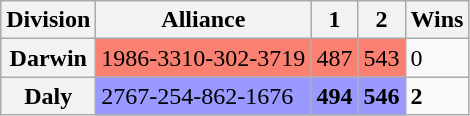<table class="wikitable">
<tr>
<th>Division</th>
<th>Alliance</th>
<th>1</th>
<th>2</th>
<th>Wins</th>
</tr>
<tr>
<th>Darwin</th>
<td style="background:salmon">1986-3310-302-3719</td>
<td style="background:salmon">487</td>
<td style="background:salmon">543</td>
<td>0</td>
</tr>
<tr>
<th>Daly</th>
<td style="background:#9999ff">2767-254-862-1676</td>
<td style="background:#9999ff"><strong>494</strong></td>
<td style="background:#9999ff"><strong>546</strong></td>
<td><strong>2</strong></td>
</tr>
</table>
